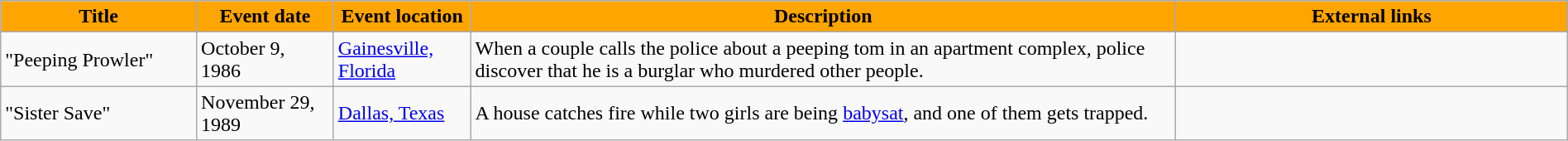<table class="wikitable" style="width: 100%;">
<tr>
<th style="background: #FFA500; color: #000000; width: 10%;">Title</th>
<th style="background: #FFA500; color: #000000; width: 7%;">Event date</th>
<th style="background: #FFA500; color: #000000; width: 7%;">Event location</th>
<th style="background: #FFA500; color: #000000; width: 36%;">Description</th>
<th style="background: #FFA500; color: #000000; width: 20%;">External links</th>
</tr>
<tr>
<td>"Peeping Prowler"</td>
<td>October 9, 1986</td>
<td><a href='#'>Gainesville, Florida</a></td>
<td>When a couple calls the police about a peeping tom in an apartment complex, police discover that he is a burglar who murdered other people.</td>
<td></td>
</tr>
<tr>
<td>"Sister Save"</td>
<td>November 29, 1989</td>
<td><a href='#'>Dallas, Texas</a></td>
<td>A house catches fire while two girls are being <a href='#'>babysat</a>, and one of them gets trapped.</td>
<td></td>
</tr>
</table>
